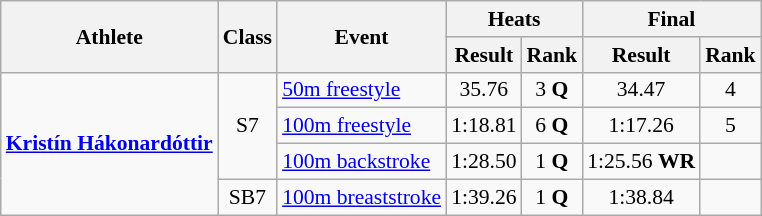<table class=wikitable style="font-size:90%">
<tr>
<th rowspan="2">Athlete</th>
<th rowspan="2">Class</th>
<th rowspan="2">Event</th>
<th colspan="2">Heats</th>
<th colspan="2">Final</th>
</tr>
<tr>
<th>Result</th>
<th>Rank</th>
<th>Result</th>
<th>Rank</th>
</tr>
<tr>
<td rowspan="4"><strong><a href='#'>Kristín Hákonardóttir</a></strong></td>
<td rowspan="3" style="text-align:center;">S7</td>
<td><a href='#'>50m freestyle</a></td>
<td style="text-align:center;">35.76</td>
<td style="text-align:center;">3 <strong>Q</strong></td>
<td style="text-align:center;">34.47</td>
<td style="text-align:center;">4</td>
</tr>
<tr>
<td><a href='#'>100m freestyle</a></td>
<td style="text-align:center;">1:18.81</td>
<td style="text-align:center;">6 <strong>Q</strong></td>
<td style="text-align:center;">1:17.26</td>
<td style="text-align:center;">5</td>
</tr>
<tr>
<td><a href='#'>100m backstroke</a></td>
<td style="text-align:center;">1:28.50</td>
<td style="text-align:center;">1 <strong>Q</strong></td>
<td style="text-align:center;">1:25.56 <strong>WR</strong></td>
<td style="text-align:center;"></td>
</tr>
<tr>
<td style="text-align:center;">SB7</td>
<td><a href='#'>100m breaststroke</a></td>
<td style="text-align:center;">1:39.26</td>
<td style="text-align:center;">1 <strong>Q</strong></td>
<td style="text-align:center;">1:38.84</td>
<td style="text-align:center;"></td>
</tr>
</table>
